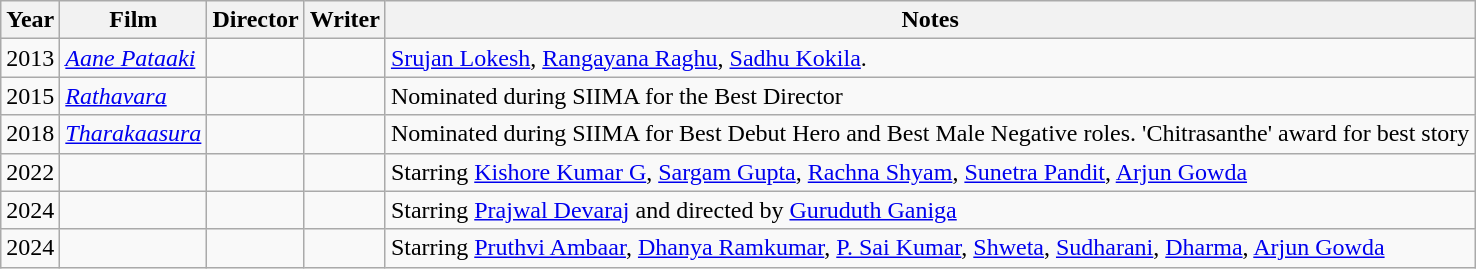<table class="wikitable">
<tr>
<th>Year</th>
<th>Film</th>
<th>Director</th>
<th>Writer</th>
<th>Notes</th>
</tr>
<tr>
<td>2013</td>
<td><em><a href='#'>Aane Pataaki</a></em></td>
<td></td>
<td></td>
<td><a href='#'>Srujan Lokesh</a>, <a href='#'>Rangayana Raghu</a>, <a href='#'>Sadhu Kokila</a>.</td>
</tr>
<tr>
<td>2015</td>
<td><em><a href='#'>Rathavara</a></em></td>
<td></td>
<td></td>
<td>Nominated during SIIMA for the Best Director</td>
</tr>
<tr>
<td>2018</td>
<td><em><a href='#'>Tharakaasura</a></em></td>
<td></td>
<td></td>
<td>Nominated during SIIMA for Best Debut Hero and Best Male Negative roles. 'Chitrasanthe' award for best story</td>
</tr>
<tr>
<td>2022</td>
<td></td>
<td></td>
<td></td>
<td>Starring <a href='#'>Kishore Kumar G</a>, <a href='#'>Sargam Gupta</a>, <a href='#'>Rachna Shyam</a>, <a href='#'>Sunetra Pandit</a>, <a href='#'>Arjun Gowda</a></td>
</tr>
<tr>
<td>2024</td>
<td></td>
<td></td>
<td></td>
<td>Starring <a href='#'>Prajwal Devaraj</a> and directed by <a href='#'>Guruduth Ganiga</a></td>
</tr>
<tr>
<td>2024</td>
<td></td>
<td></td>
<td></td>
<td>Starring <a href='#'>Pruthvi Ambaar</a>, <a href='#'>Dhanya Ramkumar</a>, <a href='#'>P. Sai Kumar</a>, <a href='#'>Shweta</a>, <a href='#'>Sudharani</a>, <a href='#'>Dharma</a>, <a href='#'>Arjun Gowda</a></td>
</tr>
</table>
